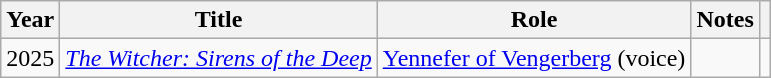<table class="wikitable sortable">
<tr>
<th>Year</th>
<th>Title</th>
<th>Role</th>
<th class="unsortable">Notes</th>
<th class="unsortable"></th>
</tr>
<tr>
<td>2025</td>
<td><em><a href='#'>The Witcher: Sirens of the Deep</a></em></td>
<td><a href='#'>Yennefer of Vengerberg</a> (voice)</td>
<td></td>
<td></td>
</tr>
</table>
